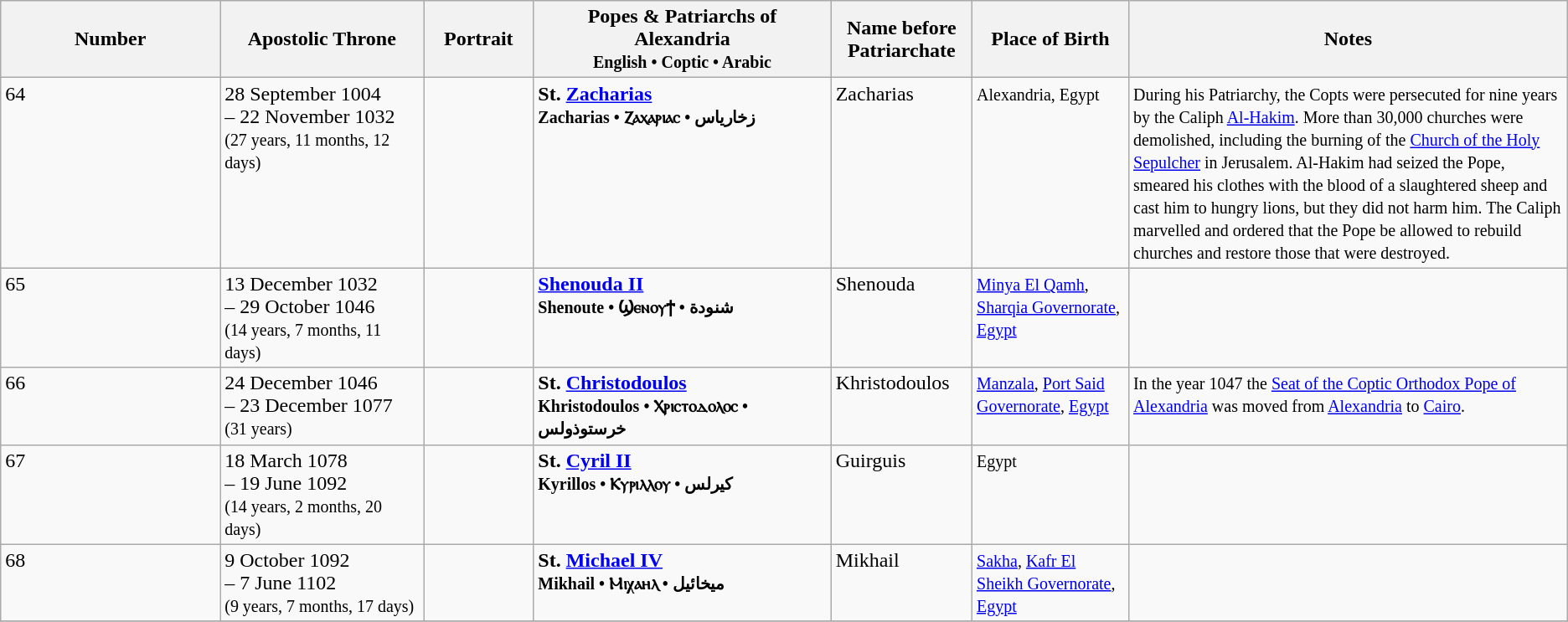<table class="wikitable">
<tr>
<th>Number</th>
<th style="width:13%;">Apostolic Throne</th>
<th style="width:7%;">Portrait</th>
<th style="width:19%;">Popes & Patriarchs of Alexandria<br><small>English • Coptic • Arabic</small></th>
<th style="width:9%;">Name before Patriarchate</th>
<th style="width:10%;">Place of Birth</th>
<th style="width:28%;">Notes</th>
</tr>
<tr valign="top">
<td>64</td>
<td>28 September 1004<br>–  22 November 1032<br><small>(27 years, 11 months, 12 days)</small></td>
<td></td>
<td><strong>St. <a href='#'>Zacharias</a></strong><br><small><strong>Zacharias • Ⲍⲁⲭⲁⲣⲓⲁⲥ • زخارياس</strong></small></td>
<td>Zacharias</td>
<td><small>Alexandria, Egypt</small></td>
<td><small> During his Patriarchy, the Copts were persecuted for nine years by the Caliph <a href='#'>Al-Hakim</a>. More than 30,000 churches were demolished, including the burning of the <a href='#'>Church of the Holy Sepulcher</a> in Jerusalem. Al-Hakim had seized the Pope, smeared his clothes with the blood of a slaughtered sheep and cast him to hungry lions, but they did not harm him. The Caliph marvelled and ordered that the Pope be allowed to rebuild churches and restore those that were destroyed.</small></td>
</tr>
<tr valign="top">
<td>65</td>
<td>13 December 1032<br>– 29 October 1046<br><small>(14 years, 7 months, 11 days)</small></td>
<td></td>
<td><strong><a href='#'>Shenouda II</a></strong><br><small><strong>Shenoute • Ϣⲉⲛⲟⲩϯ • شنودة</strong></small></td>
<td>Shenouda</td>
<td><small><a href='#'>Minya El Qamh</a>, <a href='#'>Sharqia Governorate</a>, <a href='#'>Egypt</a></small></td>
<td><small></small></td>
</tr>
<tr valign="top">
<td>66</td>
<td>24 December 1046<br>– 23 December 1077<br><small>(31 years)</small></td>
<td></td>
<td><strong>St. <a href='#'>Christodoulos</a></strong><br><small><strong>Khristodoulos • Ⲭⲣⲓⲥⲧⲟⲇⲟⲗⲟⲥ • خرستوذولس</strong></small></td>
<td>Khristodoulos</td>
<td><small><a href='#'>Manzala</a>, <a href='#'>Port Said Governorate</a>, <a href='#'>Egypt</a></small></td>
<td><small>In the year 1047 the <a href='#'>Seat of the Coptic Orthodox Pope of Alexandria</a> was moved from <a href='#'>Alexandria</a> to <a href='#'>Cairo</a>.</small></td>
</tr>
<tr valign="top">
<td>67</td>
<td>18 March 1078<br>– 19 June 1092<br><small>(14 years, 2 months, 20 days)</small></td>
<td></td>
<td><strong>St. <a href='#'>Cyril II</a></strong><br><small><strong>Kyrillos • Ⲕⲩⲣⲓⲗⲗⲟⲩ • كيرلس</strong></small></td>
<td>Guirguis</td>
<td><small>Egypt</small></td>
<td><small></small></td>
</tr>
<tr valign="top">
<td>68</td>
<td>9 October 1092<br>– 7 June 1102<br><small>(9 years, 7 months, 17 days)</small></td>
<td></td>
<td><strong>St. <a href='#'>Michael IV</a></strong><br><small><strong>Mikhail • Ⲙⲓχⲁⲏⲗ • ميخائيل</strong></small></td>
<td>Mikhail</td>
<td><small><a href='#'>Sakha</a>, <a href='#'>Kafr El Sheikh Governorate</a>, <a href='#'>Egypt</a></small></td>
<td><small></small></td>
</tr>
<tr valign="top">
</tr>
</table>
